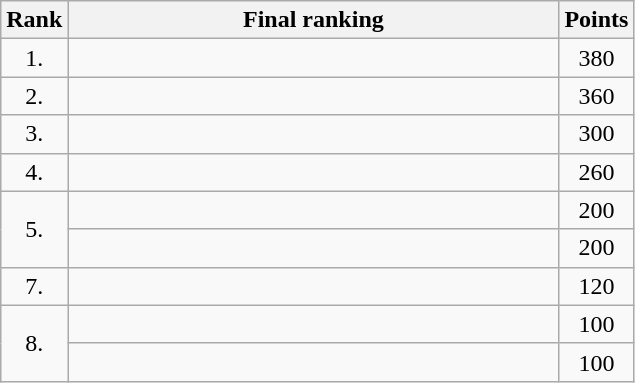<table class="wikitable">
<tr>
<th>Rank</th>
<th style="width: 20em">Final ranking</th>
<th>Points</th>
</tr>
<tr>
<td align="center">1.</td>
<td></td>
<td align="center">380</td>
</tr>
<tr>
<td align="center">2.</td>
<td></td>
<td align="center">360</td>
</tr>
<tr>
<td align="center">3.</td>
<td></td>
<td align="center">300</td>
</tr>
<tr>
<td align="center">4.</td>
<td></td>
<td align="center">260</td>
</tr>
<tr>
<td rowspan=2 align="center">5.</td>
<td></td>
<td align="center">200</td>
</tr>
<tr>
<td></td>
<td align="center">200</td>
</tr>
<tr>
<td align="center">7.</td>
<td></td>
<td align="center">120</td>
</tr>
<tr>
<td rowspan=2 align="center">8.</td>
<td></td>
<td align="center">100</td>
</tr>
<tr>
<td></td>
<td align="center">100</td>
</tr>
</table>
